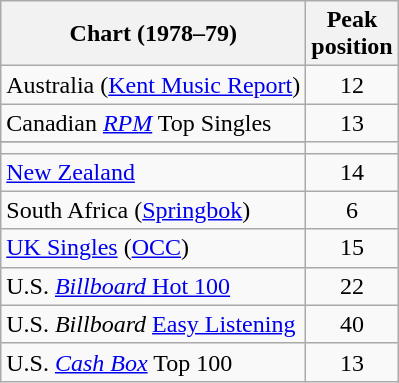<table class="wikitable sortable">
<tr>
<th align="left">Chart (1978–79)</th>
<th align="left">Peak<br>position</th>
</tr>
<tr>
<td align="left">Australia (<a href='#'>Kent Music Report</a>)</td>
<td style="text-align:center;">12</td>
</tr>
<tr>
<td align="left">Canadian <em><a href='#'>RPM</a></em> Top Singles</td>
<td style="text-align:center;">13</td>
</tr>
<tr>
</tr>
<tr>
<td></td>
</tr>
<tr>
<td align="left"><a href='#'>New Zealand</a></td>
<td style="text-align:center;">14</td>
</tr>
<tr>
<td>South Africa (<a href='#'>Springbok</a>)</td>
<td align="center">6</td>
</tr>
<tr>
<td align="left"><a href='#'>UK Singles</a> (<a href='#'>OCC</a>)</td>
<td style="text-align:center;">15</td>
</tr>
<tr>
<td align="left">U.S. <a href='#'><em>Billboard</em> Hot 100</a></td>
<td style="text-align:center;">22</td>
</tr>
<tr>
<td align="left">U.S. <em>Billboard</em> <a href='#'>Easy Listening</a></td>
<td style="text-align:center;">40</td>
</tr>
<tr>
<td align="left">U.S. <em><a href='#'>Cash Box</a></em> Top 100</td>
<td style="text-align:center;">13</td>
</tr>
</table>
